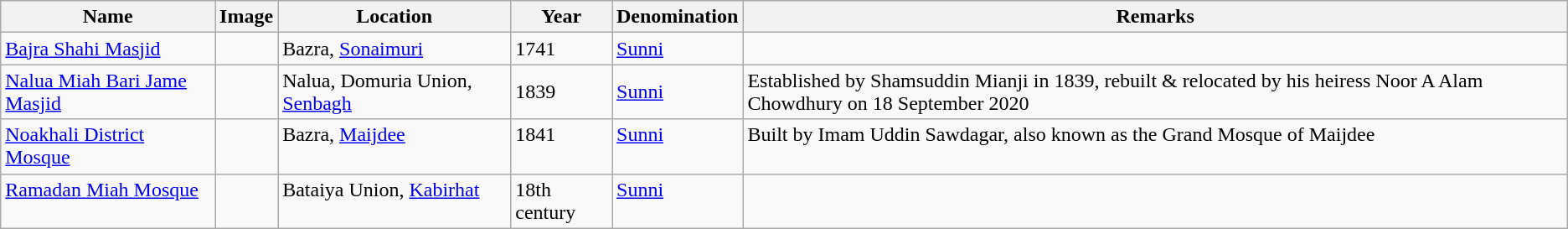<table class="wikitable sortable">
<tr>
<th>Name</th>
<th class="unsortable" align="center">Image</th>
<th>Location</th>
<th>Year</th>
<th>Denomination</th>
<th class="unsortable" align="left">Remarks</th>
</tr>
<tr valign="top">
<td><a href='#'>Bajra Shahi Masjid</a></td>
<td></td>
<td>Bazra, <a href='#'>Sonaimuri</a></td>
<td>1741</td>
<td><a href='#'>Sunni</a></td>
<td></td>
</tr>
<tr>
<td><a href='#'>Nalua Miah Bari Jame Masjid</a></td>
<td></td>
<td>Nalua, Domuria Union, <a href='#'>Senbagh</a></td>
<td>1839</td>
<td><a href='#'>Sunni</a></td>
<td>Established by Shamsuddin Mianji in 1839, rebuilt & relocated by his heiress Noor A Alam Chowdhury on 18 September 2020</td>
</tr>
<tr valign="top">
<td><a href='#'>Noakhali District Mosque</a></td>
<td></td>
<td>Bazra, <a href='#'>Maijdee</a></td>
<td>1841</td>
<td><a href='#'>Sunni</a></td>
<td>Built by Imam Uddin Sawdagar, also known as the Grand Mosque of Maijdee</td>
</tr>
<tr valign="top">
<td><a href='#'>Ramadan Miah Mosque</a></td>
<td></td>
<td>Bataiya Union, <a href='#'>Kabirhat</a></td>
<td>18th century</td>
<td><a href='#'>Sunni</a></td>
<td></td>
</tr>
</table>
